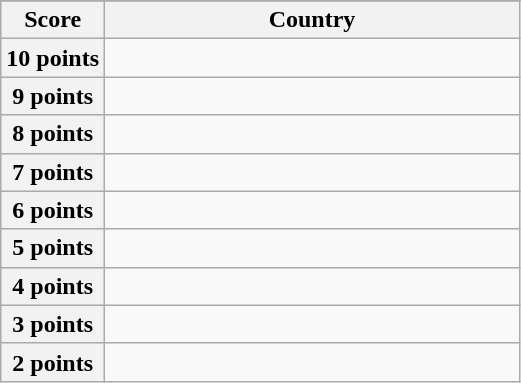<table class="wikitable">
<tr>
</tr>
<tr>
<th scope="col" width="20%">Score</th>
<th scope="col">Country</th>
</tr>
<tr>
<th scope="row">10 points</th>
<td></td>
</tr>
<tr>
<th scope="row">9 points</th>
<td></td>
</tr>
<tr>
<th scope="row">8 points</th>
<td></td>
</tr>
<tr>
<th scope="row">7 points</th>
<td></td>
</tr>
<tr>
<th scope="row">6 points</th>
<td></td>
</tr>
<tr>
<th scope="row">5 points</th>
<td></td>
</tr>
<tr>
<th scope="row">4 points</th>
<td></td>
</tr>
<tr>
<th scope="row">3 points</th>
<td></td>
</tr>
<tr>
<th scope="row">2 points</th>
<td></td>
</tr>
</table>
